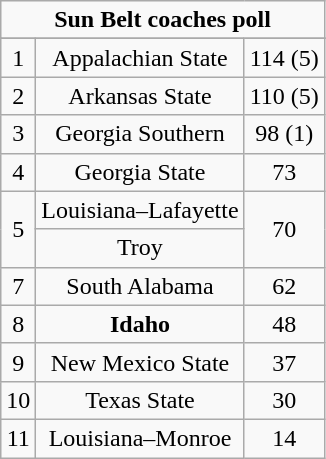<table class="wikitable" style="display: inline-table;">
<tr>
<td align="center" Colspan="3"><strong>Sun Belt coaches poll</strong></td>
</tr>
<tr align="center">
</tr>
<tr align="center">
<td>1</td>
<td>Appalachian State</td>
<td>114 (5)</td>
</tr>
<tr align="center">
<td>2</td>
<td>Arkansas State</td>
<td>110 (5)</td>
</tr>
<tr align="center">
<td>3</td>
<td>Georgia Southern</td>
<td>98 (1)</td>
</tr>
<tr align="center">
<td>4</td>
<td>Georgia State</td>
<td>73</td>
</tr>
<tr align="center">
<td rowspan="2">5</td>
<td>Louisiana–Lafayette</td>
<td rowspan="2">70</td>
</tr>
<tr align="center">
<td>Troy</td>
</tr>
<tr align="center">
<td>7</td>
<td>South Alabama</td>
<td>62</td>
</tr>
<tr align="center">
<td>8</td>
<td><strong>Idaho</strong></td>
<td>48</td>
</tr>
<tr align="center">
<td>9</td>
<td>New Mexico State</td>
<td>37</td>
</tr>
<tr align="center">
<td>10</td>
<td>Texas State</td>
<td>30</td>
</tr>
<tr align="center">
<td>11</td>
<td>Louisiana–Monroe</td>
<td>14</td>
</tr>
</table>
